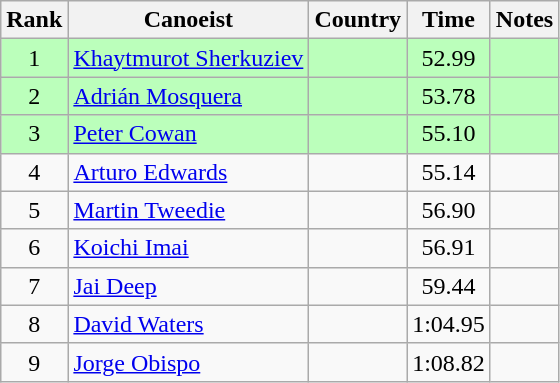<table class="wikitable" style="text-align:center">
<tr>
<th>Rank</th>
<th>Canoeist</th>
<th>Country</th>
<th>Time</th>
<th>Notes</th>
</tr>
<tr bgcolor=bbffbb>
<td>1</td>
<td align="left"><a href='#'>Khaytmurot Sherkuziev</a></td>
<td align="left"></td>
<td>52.99</td>
<td></td>
</tr>
<tr bgcolor=bbffbb>
<td>2</td>
<td align="left"><a href='#'>Adrián Mosquera</a></td>
<td align="left"></td>
<td>53.78</td>
<td></td>
</tr>
<tr bgcolor=bbffbb>
<td>3</td>
<td align="left"><a href='#'>Peter Cowan</a></td>
<td align="left"></td>
<td>55.10</td>
<td></td>
</tr>
<tr>
<td>4</td>
<td align="left"><a href='#'>Arturo Edwards</a></td>
<td align="left"></td>
<td>55.14</td>
<td></td>
</tr>
<tr>
<td>5</td>
<td align="left"><a href='#'>Martin Tweedie</a></td>
<td align="left"></td>
<td>56.90</td>
<td></td>
</tr>
<tr>
<td>6</td>
<td align="left"><a href='#'>Koichi Imai</a></td>
<td align="left"></td>
<td>56.91</td>
<td></td>
</tr>
<tr>
<td>7</td>
<td align="left"><a href='#'>Jai Deep</a></td>
<td align="left"></td>
<td>59.44</td>
<td></td>
</tr>
<tr>
<td>8</td>
<td align="left"><a href='#'>David Waters</a></td>
<td align="left"></td>
<td>1:04.95</td>
<td></td>
</tr>
<tr>
<td>9</td>
<td align="left"><a href='#'>Jorge Obispo</a></td>
<td align="left"></td>
<td>1:08.82</td>
<td></td>
</tr>
</table>
